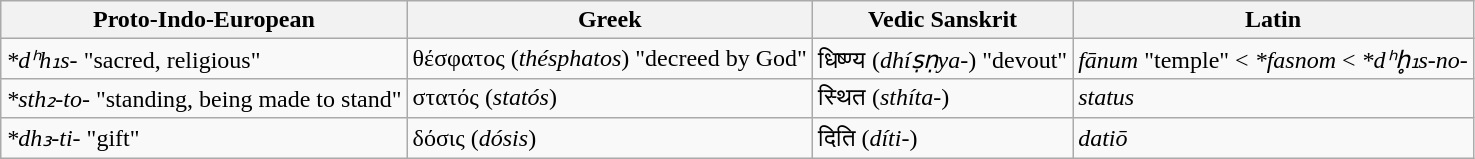<table class="wikitable" style="margin-left:2em">
<tr>
<th>Proto-Indo-European</th>
<th>Greek</th>
<th>Vedic Sanskrit</th>
<th>Latin</th>
</tr>
<tr>
<td><em>*dʰh₁s-</em> "sacred, religious"</td>
<td>θέσφατος (<em>thésphatos</em>) "decreed by God"</td>
<td>धिष्ण्य (<em>dhíṣṇya-</em>) "devout"</td>
<td><em>fānum</em> "temple" < <em>*fasnom</em> < <em>*dʰh̥₁s-no-</em></td>
</tr>
<tr>
<td><em>*sth₂-to-</em> "standing, being made to stand"</td>
<td>στατός (<em>statós</em>)</td>
<td>स्थित (<em>sthíta-</em>)</td>
<td><em>status</em></td>
</tr>
<tr>
<td><em>*dh₃-ti-</em> "gift"</td>
<td>δόσις (<em>dósis</em>)</td>
<td>दिति (<em>díti-</em>)</td>
<td><em>datiō</em></td>
</tr>
</table>
